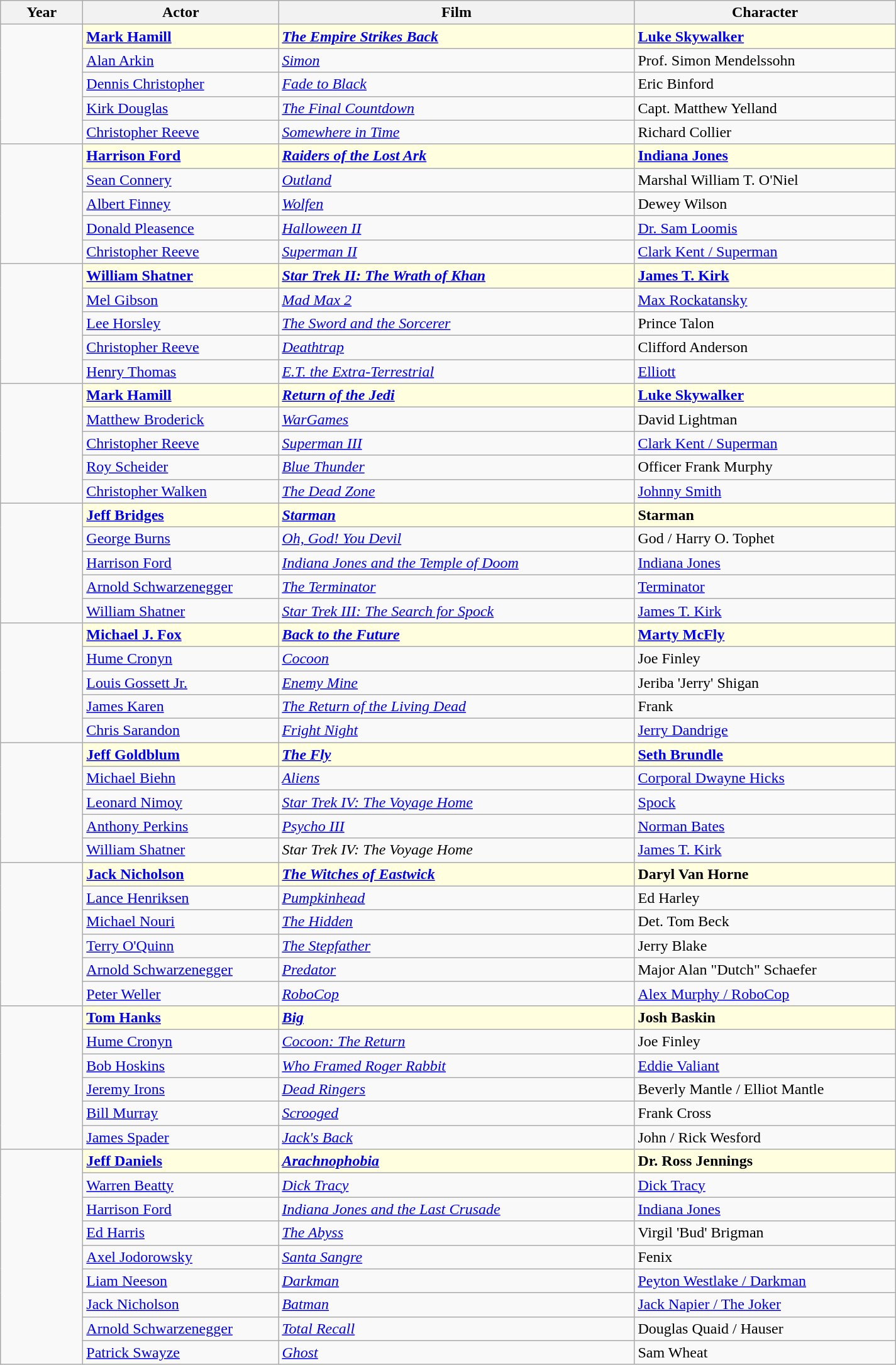<table class="wikitable" width="950px" border="1" cellpadding="5" cellspacing="0" align="centre">
<tr>
<th width="80px">Year</th>
<th width="200px">Actor</th>
<th width="370px">Film</th>
<th>Character</th>
</tr>
<tr>
<td rowspan=5></td>
<td style="background:lightyellow"><strong><a href='#'>Mark Hamill</a></strong></td>
<td style="background:lightyellow"><strong><em><a href='#'>The Empire Strikes Back</a></em></strong></td>
<td style="background:lightyellow"><strong><a href='#'>Luke Skywalker</a></strong></td>
</tr>
<tr>
<td><a href='#'>Alan Arkin</a></td>
<td><em><a href='#'>Simon</a></em></td>
<td>Prof. Simon Mendelssohn</td>
</tr>
<tr>
<td><a href='#'>Dennis Christopher</a></td>
<td><em><a href='#'>Fade to Black</a></em></td>
<td>Eric Binford</td>
</tr>
<tr>
<td><a href='#'>Kirk Douglas</a></td>
<td><em><a href='#'>The Final Countdown</a></em></td>
<td>Capt. Matthew Yelland</td>
</tr>
<tr>
<td><a href='#'>Christopher Reeve</a></td>
<td><em><a href='#'>Somewhere in Time</a></em></td>
<td>Richard Collier</td>
</tr>
<tr>
<td rowspan=5></td>
<td style="background:lightyellow"><strong><a href='#'>Harrison Ford</a></strong></td>
<td style="background:lightyellow"><strong><em><a href='#'>Raiders of the Lost Ark</a></em></strong></td>
<td style="background:lightyellow"><strong><a href='#'>Indiana Jones</a></strong></td>
</tr>
<tr>
<td><a href='#'>Sean Connery</a></td>
<td><em><a href='#'>Outland</a></em></td>
<td>Marshal William T. O'Niel</td>
</tr>
<tr>
<td><a href='#'>Albert Finney</a></td>
<td><em><a href='#'>Wolfen</a></em></td>
<td>Dewey Wilson</td>
</tr>
<tr>
<td><a href='#'>Donald Pleasence</a></td>
<td><em><a href='#'>Halloween II</a></em></td>
<td><a href='#'>Dr. Sam Loomis</a></td>
</tr>
<tr>
<td><a href='#'>Christopher Reeve</a></td>
<td><em><a href='#'>Superman II</a></em></td>
<td><a href='#'>Clark Kent / Superman</a></td>
</tr>
<tr>
<td rowspan=5></td>
<td style="background:lightyellow"><strong><a href='#'>William Shatner</a></strong></td>
<td style="background:lightyellow"><strong><em><a href='#'>Star Trek II: The Wrath of Khan</a></em></strong></td>
<td style="background:lightyellow"><strong><a href='#'>James T. Kirk</a></strong></td>
</tr>
<tr>
<td><a href='#'>Mel Gibson</a></td>
<td><em><a href='#'>Mad Max 2</a></em></td>
<td><a href='#'>Max Rockatansky</a></td>
</tr>
<tr>
<td><a href='#'>Lee Horsley</a></td>
<td><em><a href='#'>The Sword and the Sorcerer</a></em></td>
<td>Prince Talon</td>
</tr>
<tr>
<td><a href='#'>Christopher Reeve</a></td>
<td><em><a href='#'>Deathtrap</a></em></td>
<td>Clifford Anderson</td>
</tr>
<tr>
<td><a href='#'>Henry Thomas</a></td>
<td><em><a href='#'>E.T. the Extra-Terrestrial</a></em></td>
<td><a href='#'>Elliott</a></td>
</tr>
<tr>
<td rowspan=5></td>
<td style="background:lightyellow"><strong><a href='#'>Mark Hamill</a></strong></td>
<td style="background:lightyellow"><strong><em><a href='#'>Return of the Jedi</a></em></strong></td>
<td style="background:lightyellow"><strong><a href='#'>Luke Skywalker</a></strong></td>
</tr>
<tr>
<td><a href='#'>Matthew Broderick</a></td>
<td><em><a href='#'>WarGames</a></em></td>
<td>David Lightman</td>
</tr>
<tr>
<td><a href='#'>Christopher Reeve</a></td>
<td><em><a href='#'>Superman III</a></em></td>
<td><a href='#'>Clark Kent / Superman</a></td>
</tr>
<tr>
<td><a href='#'>Roy Scheider</a></td>
<td><em><a href='#'>Blue Thunder</a></em></td>
<td>Officer Frank Murphy</td>
</tr>
<tr>
<td><a href='#'>Christopher Walken</a></td>
<td><em><a href='#'>The Dead Zone</a></em></td>
<td><a href='#'>Johnny Smith</a></td>
</tr>
<tr>
<td rowspan=5></td>
<td style="background:lightyellow"><strong><a href='#'>Jeff Bridges</a></strong></td>
<td style="background:lightyellow"><strong><em><a href='#'>Starman</a></em></strong></td>
<td style="background:lightyellow"><strong>Starman</strong></td>
</tr>
<tr>
<td><a href='#'>George Burns</a></td>
<td><em><a href='#'>Oh, God! You Devil</a></em></td>
<td>God / Harry O. Tophet</td>
</tr>
<tr>
<td><a href='#'>Harrison Ford</a></td>
<td><em><a href='#'>Indiana Jones and the Temple of Doom</a></em></td>
<td><a href='#'>Indiana Jones</a></td>
</tr>
<tr>
<td><a href='#'>Arnold Schwarzenegger</a></td>
<td><em><a href='#'>The Terminator</a></em></td>
<td><a href='#'>Terminator</a></td>
</tr>
<tr>
<td><a href='#'>William Shatner</a></td>
<td><em><a href='#'>Star Trek III: The Search for Spock</a></em></td>
<td><a href='#'>James T. Kirk</a></td>
</tr>
<tr>
<td rowspan=5></td>
<td style="background:lightyellow"><strong><a href='#'>Michael J. Fox</a></strong></td>
<td style="background:lightyellow"><strong><em><a href='#'>Back to the Future</a></em></strong></td>
<td style="background:lightyellow"><strong><a href='#'>Marty McFly</a></strong></td>
</tr>
<tr>
<td><a href='#'>Hume Cronyn</a></td>
<td><em><a href='#'>Cocoon</a></em></td>
<td>Joe Finley</td>
</tr>
<tr>
<td><a href='#'>Louis Gossett Jr.</a></td>
<td><em><a href='#'>Enemy Mine</a></em></td>
<td>Jeriba 'Jerry' Shigan</td>
</tr>
<tr>
<td><a href='#'>James Karen</a></td>
<td><em><a href='#'>The Return of the Living Dead</a></em></td>
<td>Frank</td>
</tr>
<tr>
<td><a href='#'>Chris Sarandon</a></td>
<td><em><a href='#'>Fright Night</a></em></td>
<td><a href='#'>Jerry Dandrige</a></td>
</tr>
<tr>
<td rowspan=5></td>
<td style="background:lightyellow"><strong><a href='#'>Jeff Goldblum</a></strong></td>
<td style="background:lightyellow"><strong><em><a href='#'>The Fly</a></em></strong></td>
<td style="background:lightyellow"><strong><a href='#'>Seth Brundle</a></strong></td>
</tr>
<tr>
<td><a href='#'>Michael Biehn</a></td>
<td><em><a href='#'>Aliens</a></em></td>
<td><a href='#'>Corporal Dwayne Hicks</a></td>
</tr>
<tr>
<td><a href='#'>Leonard Nimoy</a></td>
<td><em><a href='#'>Star Trek IV: The Voyage Home</a></em></td>
<td><a href='#'>Spock</a></td>
</tr>
<tr>
<td><a href='#'>Anthony Perkins</a></td>
<td><em><a href='#'>Psycho III</a></em></td>
<td><a href='#'>Norman Bates</a></td>
</tr>
<tr>
<td><a href='#'>William Shatner</a></td>
<td><em>Star Trek IV: The Voyage Home</em></td>
<td><a href='#'>James T. Kirk</a></td>
</tr>
<tr>
<td rowspan=6></td>
<td style="background:lightyellow"><strong><a href='#'>Jack Nicholson</a></strong></td>
<td style="background:lightyellow"><strong><em><a href='#'>The Witches of Eastwick</a></em></strong></td>
<td style="background:lightyellow"><strong>Daryl Van Horne</strong></td>
</tr>
<tr>
<td><a href='#'>Lance Henriksen</a></td>
<td><em><a href='#'>Pumpkinhead</a></em></td>
<td>Ed Harley</td>
</tr>
<tr>
<td><a href='#'>Michael Nouri</a></td>
<td><em><a href='#'>The Hidden</a></em></td>
<td>Det. Tom Beck</td>
</tr>
<tr>
<td><a href='#'>Terry O'Quinn</a></td>
<td><em><a href='#'>The Stepfather</a></em></td>
<td>Jerry Blake</td>
</tr>
<tr>
<td><a href='#'>Arnold Schwarzenegger</a></td>
<td><em><a href='#'>Predator</a></em></td>
<td>Major Alan "Dutch" Schaefer</td>
</tr>
<tr>
<td><a href='#'>Peter Weller</a></td>
<td><em><a href='#'>RoboCop</a></em></td>
<td><a href='#'>Alex Murphy / RoboCop</a></td>
</tr>
<tr>
<td rowspan=6></td>
<td style="background:lightyellow"><strong><a href='#'>Tom Hanks</a></strong></td>
<td style="background:lightyellow"><strong><em><a href='#'>Big</a></em></strong></td>
<td style="background:lightyellow"><strong>Josh Baskin</strong></td>
</tr>
<tr>
<td><a href='#'>Hume Cronyn</a></td>
<td><em><a href='#'>Cocoon: The Return</a></em></td>
<td>Joe Finley</td>
</tr>
<tr>
<td><a href='#'>Bob Hoskins</a></td>
<td><em><a href='#'>Who Framed Roger Rabbit</a></em></td>
<td><a href='#'>Eddie Valiant</a></td>
</tr>
<tr>
<td><a href='#'>Jeremy Irons</a></td>
<td><em><a href='#'>Dead Ringers</a></em></td>
<td>Beverly Mantle / Elliot Mantle</td>
</tr>
<tr>
<td><a href='#'>Bill Murray</a></td>
<td><em><a href='#'>Scrooged</a></em></td>
<td>Frank Cross</td>
</tr>
<tr>
<td><a href='#'>James Spader</a></td>
<td><em><a href='#'>Jack's Back</a></em></td>
<td>John / Rick Wesford</td>
</tr>
<tr>
<td rowspan=9></td>
<td style="background:lightyellow"><strong><a href='#'>Jeff Daniels</a></strong></td>
<td style="background:lightyellow"><strong><em><a href='#'>Arachnophobia</a></em></strong></td>
<td style="background:lightyellow"><strong>Dr. Ross Jennings</strong></td>
</tr>
<tr>
<td><a href='#'>Warren Beatty</a></td>
<td><em><a href='#'>Dick Tracy</a></em></td>
<td><a href='#'>Dick Tracy</a></td>
</tr>
<tr>
<td><a href='#'>Harrison Ford</a></td>
<td><em><a href='#'>Indiana Jones and the Last Crusade</a></em></td>
<td><a href='#'>Indiana Jones</a></td>
</tr>
<tr>
<td><a href='#'>Ed Harris</a></td>
<td><em><a href='#'>The Abyss</a></em></td>
<td>Virgil 'Bud' Brigman</td>
</tr>
<tr>
<td><a href='#'>Axel Jodorowsky</a></td>
<td><em><a href='#'>Santa Sangre</a></em></td>
<td>Fenix</td>
</tr>
<tr>
<td><a href='#'>Liam Neeson</a></td>
<td><em><a href='#'>Darkman</a></em></td>
<td><a href='#'>Peyton Westlake / Darkman</a></td>
</tr>
<tr>
<td><a href='#'>Jack Nicholson</a></td>
<td><em><a href='#'>Batman</a></em></td>
<td><a href='#'>Jack Napier / The Joker</a></td>
</tr>
<tr>
<td><a href='#'>Arnold Schwarzenegger</a></td>
<td><em><a href='#'>Total Recall</a></em></td>
<td>Douglas Quaid / Hauser</td>
</tr>
<tr>
<td><a href='#'>Patrick Swayze</a></td>
<td><em><a href='#'>Ghost</a></em></td>
<td>Sam Wheat</td>
</tr>
</table>
